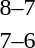<table style="text-align:center">
<tr>
<th width=200></th>
<th width=100></th>
<th width=200></th>
</tr>
<tr>
<td align=right><strong></strong></td>
<td>8–7</td>
<td align=left></td>
</tr>
<tr>
<td align=right><strong></strong></td>
<td>7–6</td>
<td align=left></td>
</tr>
</table>
